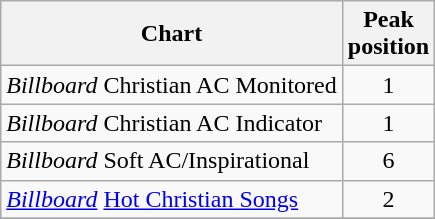<table class="wikitable">
<tr>
<th>Chart</th>
<th>Peak<br>position</th>
</tr>
<tr>
<td><em>Billboard</em> Christian AC Monitored</td>
<td align="center">1</td>
</tr>
<tr>
<td><em>Billboard</em> Christian AC Indicator</td>
<td align="center">1</td>
</tr>
<tr>
<td><em>Billboard</em> Soft AC/Inspirational</td>
<td align="center">6</td>
</tr>
<tr>
<td><em><a href='#'>Billboard</a></em> <a href='#'>Hot Christian Songs</a></td>
<td align="center">2</td>
</tr>
<tr>
</tr>
</table>
